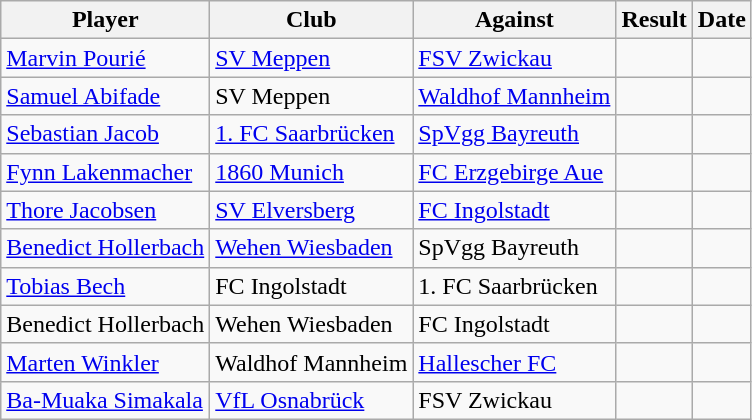<table class="wikitable sortable">
<tr>
<th>Player</th>
<th>Club</th>
<th>Against</th>
<th style="text-align:center">Result</th>
<th>Date</th>
</tr>
<tr>
<td> <a href='#'>Marvin Pourié</a></td>
<td><a href='#'>SV Meppen</a></td>
<td><a href='#'>FSV Zwickau</a></td>
<td style="text-align:center"></td>
<td></td>
</tr>
<tr>
<td> <a href='#'>Samuel Abifade</a></td>
<td>SV Meppen</td>
<td><a href='#'>Waldhof Mannheim</a></td>
<td style="text-align:center"></td>
<td></td>
</tr>
<tr>
<td> <a href='#'>Sebastian Jacob</a></td>
<td><a href='#'>1. FC Saarbrücken</a></td>
<td><a href='#'>SpVgg Bayreuth</a></td>
<td style="text-align:center"></td>
<td></td>
</tr>
<tr>
<td> <a href='#'>Fynn Lakenmacher</a></td>
<td><a href='#'>1860 Munich</a></td>
<td><a href='#'>FC Erzgebirge Aue</a></td>
<td style="text-align:center"></td>
<td></td>
</tr>
<tr>
<td> <a href='#'>Thore Jacobsen</a></td>
<td><a href='#'>SV Elversberg</a></td>
<td><a href='#'>FC Ingolstadt</a></td>
<td style="text-align:center"></td>
<td></td>
</tr>
<tr>
<td> <a href='#'>Benedict Hollerbach</a></td>
<td><a href='#'>Wehen Wiesbaden</a></td>
<td>SpVgg Bayreuth</td>
<td style="text-align:center"></td>
<td></td>
</tr>
<tr>
<td> <a href='#'>Tobias Bech</a></td>
<td>FC Ingolstadt</td>
<td>1. FC Saarbrücken</td>
<td style="text-align:center"></td>
<td></td>
</tr>
<tr>
<td> Benedict Hollerbach</td>
<td>Wehen Wiesbaden</td>
<td>FC Ingolstadt</td>
<td style="text-align:center"></td>
<td></td>
</tr>
<tr>
<td> <a href='#'>Marten Winkler</a></td>
<td>Waldhof Mannheim</td>
<td><a href='#'>Hallescher FC</a></td>
<td style="text-align:center"></td>
<td></td>
</tr>
<tr>
<td> <a href='#'>Ba-Muaka Simakala</a></td>
<td><a href='#'>VfL Osnabrück</a></td>
<td>FSV Zwickau</td>
<td style="text-align:center"></td>
<td></td>
</tr>
</table>
